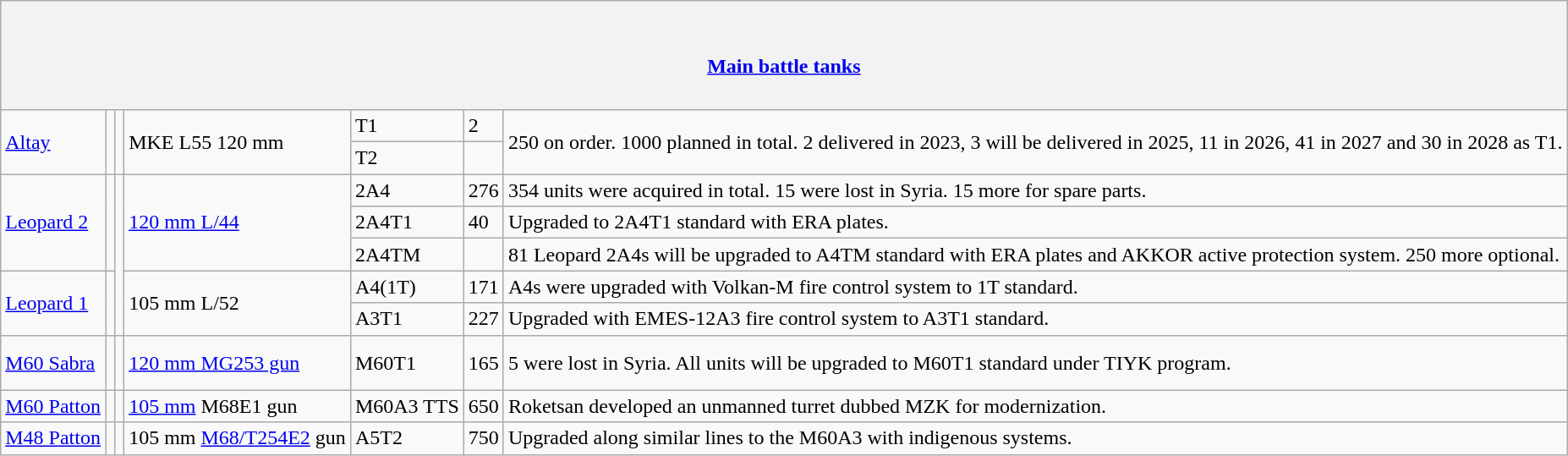<table class="wikitable">
<tr>
<th colspan="7"><br><h4><a href='#'>Main battle tanks</a></h4></th>
</tr>
<tr>
<td rowspan="2"><a href='#'>Altay</a></td>
<td rowspan="2"></td>
<td rowspan="2"></td>
<td rowspan="2">MKE L55 120 mm</td>
<td>T1</td>
<td>2</td>
<td rowspan="2">250 on order. 1000 planned in total. 2 delivered in 2023, 3 will be delivered in 2025, 11 in 2026, 41 in 2027 and 30 in 2028 as T1.</td>
</tr>
<tr>
<td>T2</td>
<td></td>
</tr>
<tr>
<td rowspan="3"><a href='#'>Leopard 2</a></td>
<td rowspan="3"></td>
<td rowspan="5"></td>
<td rowspan="3"><a href='#'>120 mm L/44</a></td>
<td>2A4</td>
<td>276</td>
<td>354 units were acquired in total. 15 were lost in Syria. 15 more for spare parts.</td>
</tr>
<tr>
<td>2A4T1</td>
<td>40</td>
<td>Upgraded to 2A4T1 standard with ERA plates.</td>
</tr>
<tr>
<td>2A4TM</td>
<td></td>
<td>81 Leopard 2A4s will be upgraded to A4TM standard with ERA plates and AKKOR active protection system. 250 more optional.</td>
</tr>
<tr>
<td rowspan="2"><a href='#'>Leopard 1</a></td>
<td rowspan="2"></td>
<td rowspan="2">105 mm L/52</td>
<td>A4(1T)</td>
<td>171</td>
<td>A4s were upgraded with Volkan-M fire control system to 1T standard.</td>
</tr>
<tr>
<td>A3T1</td>
<td>227</td>
<td>Upgraded with EMES-12A3 fire control system to A3T1 standard.</td>
</tr>
<tr>
<td><a href='#'>M60 Sabra</a></td>
<td></td>
<td><br><br></td>
<td><a href='#'>120 mm MG253 gun</a></td>
<td>M60T1</td>
<td>165</td>
<td>5 were lost in Syria. All units will be upgraded to M60T1 standard under TIYK program.</td>
</tr>
<tr>
<td><a href='#'>M60 Patton</a></td>
<td></td>
<td></td>
<td><a href='#'>105 mm</a> M68E1 gun</td>
<td>M60A3 TTS</td>
<td>650</td>
<td>Roketsan developed an unmanned turret dubbed MZK for modernization.</td>
</tr>
<tr>
<td><a href='#'>M48 Patton</a></td>
<td></td>
<td><br></td>
<td>105 mm <a href='#'>M68/T254E2</a> gun</td>
<td>A5T2</td>
<td>750</td>
<td>Upgraded along similar lines to the M60A3 with indigenous systems.</td>
</tr>
</table>
